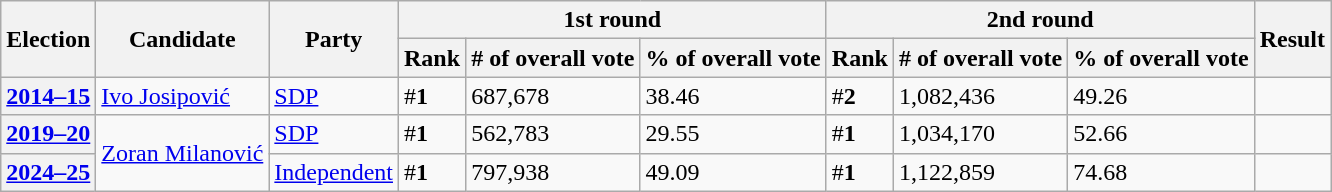<table class=wikitable>
<tr>
<th rowspan=2>Election</th>
<th rowspan=2>Candidate</th>
<th rowspan=2>Party</th>
<th colspan=3>1st round</th>
<th colspan=3>2nd round</th>
<th rowspan=2>Result</th>
</tr>
<tr>
<th>Rank</th>
<th># of overall vote</th>
<th>% of overall vote</th>
<th>Rank</th>
<th># of overall vote</th>
<th>% of overall vote</th>
</tr>
<tr>
<th><a href='#'>2014–15</a></th>
<td><a href='#'>Ivo Josipović</a></td>
<td><a href='#'>SDP</a></td>
<td>#<strong>1</strong></td>
<td>687,678</td>
<td>38.46</td>
<td>#<strong>2</strong></td>
<td>1,082,436</td>
<td>49.26</td>
<td></td>
</tr>
<tr>
<th><a href='#'>2019–20</a></th>
<td Rowspan=2><a href='#'>Zoran Milanović</a></td>
<td><a href='#'>SDP</a></td>
<td>#<strong>1</strong></td>
<td>562,783</td>
<td>29.55</td>
<td>#<strong>1</strong></td>
<td>1,034,170</td>
<td>52.66</td>
<td></td>
</tr>
<tr>
<th><a href='#'>2024–25</a></th>
<td><a href='#'>Independent</a></td>
<td>#<strong>1</strong></td>
<td>797,938</td>
<td>49.09</td>
<td>#<strong>1</strong></td>
<td>1,122,859</td>
<td>74.68</td>
<td></td>
</tr>
</table>
